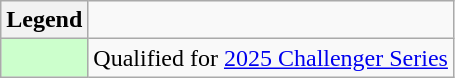<table class="wikitable">
<tr>
<th>Legend</th>
</tr>
<tr>
<td bgcolor="ccffcc"></td>
<td>Qualified for <a href='#'>2025 Challenger Series</a></td>
</tr>
</table>
